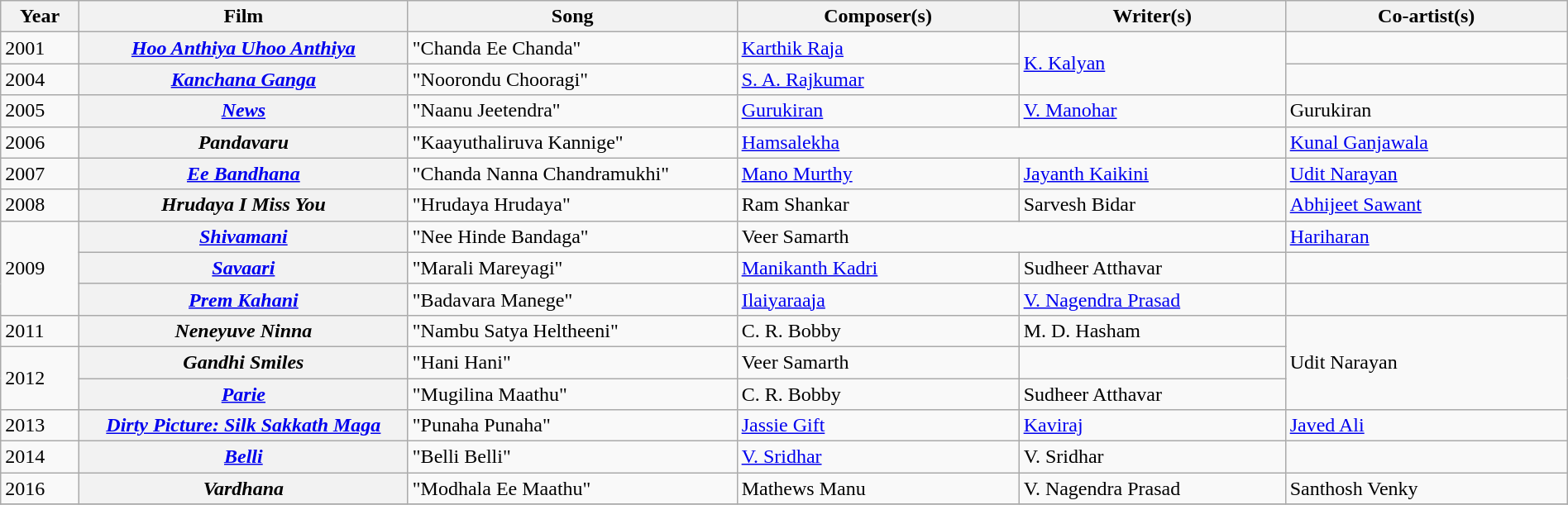<table class="wikitable plainrowheaders" width="100%" textcolor:#000;">
<tr>
<th scope="col" width=5%><strong>Year</strong></th>
<th scope="col" width=21%><strong>Film</strong></th>
<th scope="col" width=21%><strong>Song</strong></th>
<th scope="col" width=18%><strong>Composer(s)</strong></th>
<th scope="col" width=17%><strong>Writer(s)</strong></th>
<th scope="col" width=18%><strong>Co-artist(s)</strong></th>
</tr>
<tr>
<td>2001</td>
<th><em><a href='#'>Hoo Anthiya Uhoo Anthiya</a></em></th>
<td>"Chanda Ee Chanda"</td>
<td><a href='#'>Karthik Raja</a></td>
<td rowspan="2"><a href='#'>K. Kalyan</a></td>
<td></td>
</tr>
<tr>
<td>2004</td>
<th><em><a href='#'>Kanchana Ganga</a></em></th>
<td>"Noorondu Chooragi"</td>
<td><a href='#'>S. A. Rajkumar</a></td>
<td></td>
</tr>
<tr>
<td>2005</td>
<th><em><a href='#'>News</a></em></th>
<td>"Naanu Jeetendra"</td>
<td><a href='#'>Gurukiran</a></td>
<td><a href='#'>V. Manohar</a></td>
<td>Gurukiran</td>
</tr>
<tr>
<td>2006</td>
<th><em>Pandavaru</em></th>
<td>"Kaayuthaliruva Kannige"</td>
<td colspan="2"><a href='#'>Hamsalekha</a></td>
<td><a href='#'>Kunal Ganjawala</a></td>
</tr>
<tr>
<td>2007</td>
<th><em><a href='#'>Ee Bandhana</a></em></th>
<td>"Chanda Nanna Chandramukhi"</td>
<td><a href='#'>Mano Murthy</a></td>
<td><a href='#'>Jayanth Kaikini</a></td>
<td><a href='#'>Udit Narayan</a></td>
</tr>
<tr>
<td>2008</td>
<th><em>Hrudaya I Miss You</em></th>
<td>"Hrudaya Hrudaya"</td>
<td>Ram Shankar</td>
<td>Sarvesh Bidar</td>
<td><a href='#'>Abhijeet Sawant</a></td>
</tr>
<tr>
<td rowspan="3">2009</td>
<th><em><a href='#'>Shivamani</a></em></th>
<td>"Nee Hinde Bandaga"</td>
<td colspan="2">Veer Samarth</td>
<td><a href='#'>Hariharan</a></td>
</tr>
<tr>
<th><em><a href='#'>Savaari</a></em></th>
<td>"Marali Mareyagi"</td>
<td><a href='#'>Manikanth Kadri</a></td>
<td>Sudheer Atthavar</td>
<td></td>
</tr>
<tr>
<th><em><a href='#'>Prem Kahani</a></em></th>
<td>"Badavara Manege"</td>
<td><a href='#'>Ilaiyaraaja</a></td>
<td><a href='#'>V. Nagendra Prasad</a></td>
<td></td>
</tr>
<tr>
<td>2011</td>
<th><em>Neneyuve Ninna</em></th>
<td>"Nambu Satya Heltheeni"</td>
<td>C. R. Bobby</td>
<td>M. D. Hasham</td>
<td rowspan="3">Udit Narayan</td>
</tr>
<tr>
<td rowspan="2">2012</td>
<th><em>Gandhi Smiles</em></th>
<td>"Hani Hani"</td>
<td>Veer Samarth</td>
<td></td>
</tr>
<tr>
<th><em><a href='#'>Parie</a></em></th>
<td>"Mugilina Maathu"</td>
<td>C. R. Bobby</td>
<td>Sudheer Atthavar</td>
</tr>
<tr>
<td>2013</td>
<th><em><a href='#'>Dirty Picture: Silk Sakkath Maga</a></em></th>
<td>"Punaha Punaha"</td>
<td><a href='#'>Jassie Gift</a></td>
<td><a href='#'>Kaviraj</a></td>
<td><a href='#'>Javed Ali</a></td>
</tr>
<tr>
<td>2014</td>
<th><em><a href='#'>Belli</a></em></th>
<td>"Belli Belli"</td>
<td><a href='#'>V. Sridhar</a></td>
<td>V. Sridhar</td>
<td></td>
</tr>
<tr>
<td>2016</td>
<th><em>Vardhana</em></th>
<td>"Modhala Ee Maathu"</td>
<td>Mathews Manu</td>
<td>V. Nagendra Prasad</td>
<td>Santhosh Venky</td>
</tr>
<tr>
</tr>
</table>
